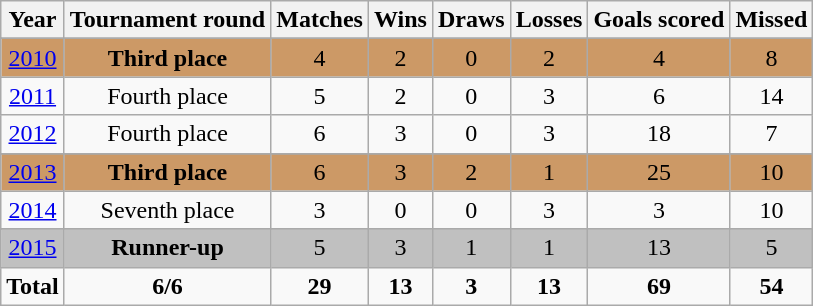<table class="wikitable" style="text-align: center;">
<tr>
<th>Year</th>
<th>Tournament round</th>
<th>Matches</th>
<th>Wins</th>
<th>Draws</th>
<th>Losses</th>
<th>Goals scored</th>
<th>Missed</th>
</tr>
<tr>
</tr>
<tr bgcolor="#cc9966">
<td> <a href='#'>2010</a></td>
<td><strong>Third place</strong></td>
<td>4</td>
<td>2</td>
<td>0</td>
<td>2</td>
<td>4</td>
<td>8</td>
</tr>
<tr>
<td> <a href='#'>2011</a></td>
<td>Fourth place</td>
<td>5</td>
<td>2</td>
<td>0</td>
<td>3</td>
<td>6</td>
<td>14</td>
</tr>
<tr>
<td> <a href='#'>2012</a></td>
<td>Fourth place</td>
<td>6</td>
<td>3</td>
<td>0</td>
<td>3</td>
<td>18</td>
<td>7</td>
</tr>
<tr>
</tr>
<tr bgcolor="#cc9966">
<td> <a href='#'>2013</a></td>
<td><strong>Third place</strong></td>
<td>6</td>
<td>3</td>
<td>2</td>
<td>1</td>
<td>25</td>
<td>10</td>
</tr>
<tr>
<td> <a href='#'>2014</a></td>
<td>Seventh place</td>
<td>3</td>
<td>0</td>
<td>0</td>
<td>3</td>
<td>3</td>
<td>10</td>
</tr>
<tr>
</tr>
<tr bgcolor="#c0c0c0">
<td> <a href='#'>2015</a></td>
<td><strong>Runner-up</strong></td>
<td>5</td>
<td>3</td>
<td>1</td>
<td>1</td>
<td>13</td>
<td>5</td>
</tr>
<tr>
<td><strong>Total</strong></td>
<td><strong>6/6</strong></td>
<td><strong>29</strong></td>
<td><strong>13</strong></td>
<td><strong>3</strong></td>
<td><strong>13</strong></td>
<td><strong>69</strong></td>
<td><strong>54</strong></td>
</tr>
</table>
